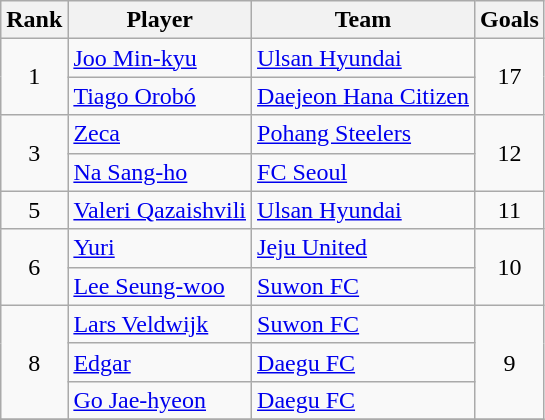<table class="wikitable">
<tr>
<th>Rank</th>
<th>Player</th>
<th>Team</th>
<th>Goals</th>
</tr>
<tr>
<td align=center rowspan=2>1</td>
<td> <a href='#'>Joo Min-kyu</a></td>
<td><a href='#'>Ulsan Hyundai</a></td>
<td align=center rowspan=2>17</td>
</tr>
<tr>
<td> <a href='#'>Tiago Orobó</a></td>
<td><a href='#'>Daejeon Hana Citizen</a></td>
</tr>
<tr>
<td align=center rowspan=2>3</td>
<td> <a href='#'>Zeca</a></td>
<td><a href='#'>Pohang Steelers</a></td>
<td align=center rowspan=2>12</td>
</tr>
<tr>
<td> <a href='#'>Na Sang-ho</a></td>
<td><a href='#'>FC Seoul</a></td>
</tr>
<tr>
<td align=center>5</td>
<td> <a href='#'>Valeri Qazaishvili</a></td>
<td><a href='#'>Ulsan Hyundai</a></td>
<td align=center>11</td>
</tr>
<tr>
<td align=center rowspan=2>6</td>
<td> <a href='#'>Yuri</a></td>
<td><a href='#'>Jeju United</a></td>
<td align=center rowspan=2>10</td>
</tr>
<tr>
<td> <a href='#'>Lee Seung-woo</a></td>
<td><a href='#'>Suwon FC</a></td>
</tr>
<tr>
<td align=center rowspan=3>8</td>
<td> <a href='#'>Lars Veldwijk</a></td>
<td><a href='#'>Suwon FC</a></td>
<td align=center rowspan=3>9</td>
</tr>
<tr>
<td> <a href='#'>Edgar</a></td>
<td><a href='#'>Daegu FC</a></td>
</tr>
<tr>
<td> <a href='#'>Go Jae-hyeon</a></td>
<td><a href='#'>Daegu FC</a></td>
</tr>
<tr>
</tr>
</table>
